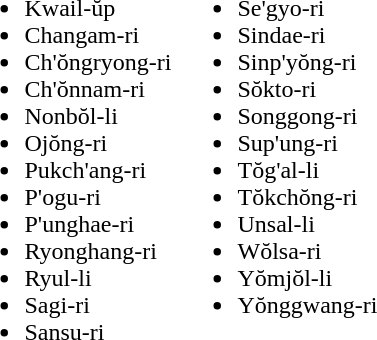<table>
<tr>
<td valign="top"><br><ul><li>Kwail-ŭp</li><li>Changam-ri</li><li>Ch'ŏngryong-ri</li><li>Ch'ŏnnam-ri</li><li>Nonbŏl-li</li><li>Ojŏng-ri</li><li>Pukch'ang-ri</li><li>P'ogu-ri</li><li>P'unghae-ri</li><li>Ryonghang-ri</li><li>Ryul-li</li><li>Sagi-ri</li><li>Sansu-ri</li></ul></td>
<td valign="top"><br><ul><li>Se'gyo-ri</li><li>Sindae-ri</li><li>Sinp'yŏng-ri</li><li>Sŏkto-ri</li><li>Songgong-ri</li><li>Sup'ung-ri</li><li>Tŏg'al-li</li><li>Tŏkchŏng-ri</li><li>Unsal-li</li><li>Wŏlsa-ri</li><li>Yŏmjŏl-li</li><li>Yŏnggwang-ri</li></ul></td>
</tr>
</table>
